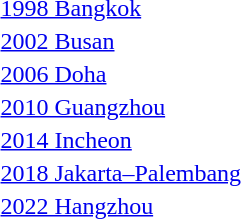<table>
<tr>
<td><a href='#'>1998 Bangkok</a></td>
<td></td>
<td></td>
<td></td>
</tr>
<tr>
<td><a href='#'>2002 Busan</a></td>
<td></td>
<td></td>
<td></td>
</tr>
<tr>
<td><a href='#'>2006 Doha</a></td>
<td></td>
<td></td>
<td></td>
</tr>
<tr>
<td><a href='#'>2010 Guangzhou</a></td>
<td></td>
<td></td>
<td></td>
</tr>
<tr>
<td><a href='#'>2014 Incheon</a></td>
<td></td>
<td></td>
<td></td>
</tr>
<tr>
<td><a href='#'>2018 Jakarta–Palembang</a></td>
<td></td>
<td></td>
<td></td>
</tr>
<tr>
<td><a href='#'>2022 Hangzhou</a></td>
<td></td>
<td></td>
<td></td>
</tr>
</table>
